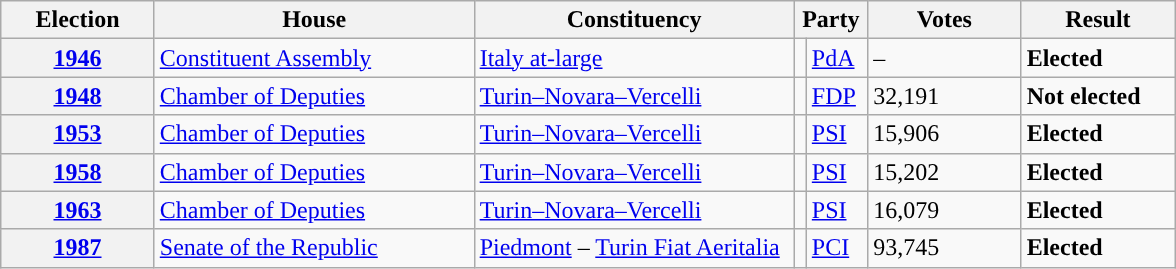<table class=wikitable style="width:62%; border:1px #AAAAFF solid">
<tr>
<th width=12%>Election</th>
<th width=25%>House</th>
<th width=25%>Constituency</th>
<th width=5% colspan="2">Party</th>
<th width=12%>Votes</th>
<th width=12%>Result</th>
</tr>
<tr>
<th><a href='#'>1946</a></th>
<td><a href='#'>Constituent Assembly</a></td>
<td><a href='#'>Italy at-large</a></td>
<td></td>
<td><a href='#'>PdA</a></td>
<td>–</td>
<td> <strong>Elected</strong></td>
</tr>
<tr>
<th><a href='#'>1948</a></th>
<td><a href='#'>Chamber of Deputies</a></td>
<td><a href='#'>Turin–Novara–Vercelli</a></td>
<td></td>
<td><a href='#'>FDP</a></td>
<td>32,191</td>
<td> <strong>Not elected</strong></td>
</tr>
<tr>
<th><a href='#'>1953</a></th>
<td><a href='#'>Chamber of Deputies</a></td>
<td><a href='#'>Turin–Novara–Vercelli</a></td>
<td></td>
<td><a href='#'>PSI</a></td>
<td>15,906</td>
<td> <strong>Elected</strong></td>
</tr>
<tr>
<th><a href='#'>1958</a></th>
<td><a href='#'>Chamber of Deputies</a></td>
<td><a href='#'>Turin–Novara–Vercelli</a></td>
<td></td>
<td><a href='#'>PSI</a></td>
<td>15,202</td>
<td> <strong>Elected</strong></td>
</tr>
<tr>
<th><a href='#'>1963</a></th>
<td><a href='#'>Chamber of Deputies</a></td>
<td><a href='#'>Turin–Novara–Vercelli</a></td>
<td></td>
<td><a href='#'>PSI</a></td>
<td>16,079</td>
<td> <strong>Elected</strong></td>
</tr>
<tr>
<th><a href='#'>1987</a></th>
<td><a href='#'>Senate of the Republic</a></td>
<td><a href='#'>Piedmont</a> – <a href='#'>Turin Fiat Aeritalia</a></td>
<td></td>
<td><a href='#'>PCI</a></td>
<td>93,745</td>
<td> <strong>Elected</strong></td>
</tr>
</table>
